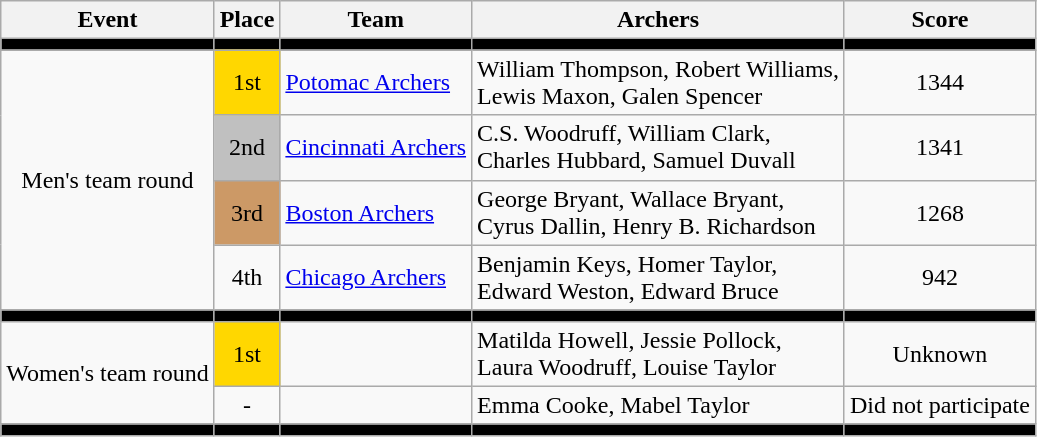<table class=wikitable>
<tr>
<th>Event</th>
<th>Place</th>
<th>Team</th>
<th>Archers</th>
<th>Score</th>
</tr>
<tr bgcolor=black>
<td></td>
<td></td>
<td></td>
<td></td>
<td></td>
</tr>
<tr align=center>
<td rowspan=4>Men's team round</td>
<td bgcolor=gold>1st</td>
<td align=left><a href='#'>Potomac Archers</a></td>
<td align=left>William Thompson, Robert Williams, <br> Lewis Maxon, Galen Spencer</td>
<td>1344</td>
</tr>
<tr align=center>
<td bgcolor=silver>2nd</td>
<td align=left><a href='#'>Cincinnati Archers</a></td>
<td align=left>C.S. Woodruff, William Clark, <br> Charles Hubbard, Samuel Duvall</td>
<td>1341</td>
</tr>
<tr align=center>
<td bgcolor=cc9966>3rd</td>
<td align=left><a href='#'>Boston Archers</a></td>
<td align=left>George Bryant, Wallace Bryant, <br> Cyrus Dallin, Henry B. Richardson</td>
<td>1268</td>
</tr>
<tr align=center>
<td>4th</td>
<td align=left><a href='#'>Chicago Archers</a></td>
<td align=left>Benjamin Keys, Homer Taylor, <br> Edward Weston, Edward Bruce</td>
<td>942</td>
</tr>
<tr bgcolor=black>
<td></td>
<td></td>
<td></td>
<td></td>
<td></td>
</tr>
<tr align=center>
<td rowspan=2>Women's team round</td>
<td bgcolor=gold>1st</td>
<td></td>
<td align=left>Matilda Howell, Jessie Pollock, <br> Laura Woodruff, Louise Taylor</td>
<td>Unknown</td>
</tr>
<tr align=center>
<td>-</td>
<td></td>
<td align=left>Emma Cooke, Mabel Taylor</td>
<td>Did not participate</td>
</tr>
<tr bgcolor=black>
<td></td>
<td></td>
<td></td>
<td></td>
<td></td>
</tr>
</table>
